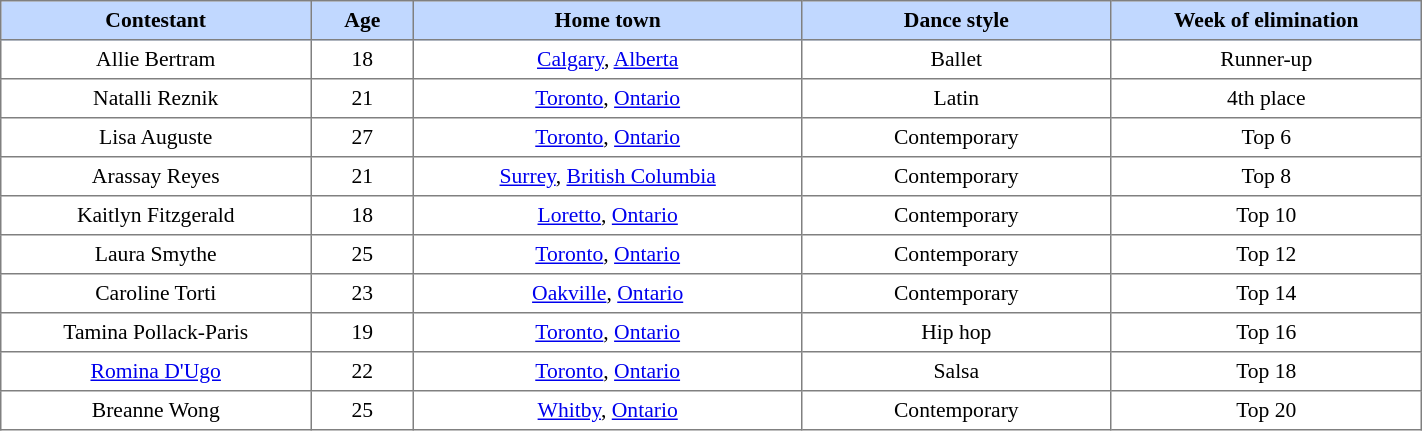<table border="1" cellpadding="4" cellspacing="0" style="text-align:center; font-size:90%; border-collapse:collapse;" width=75%>
<tr style="background:#C1D8FF;">
<th width=12%>Contestant</th>
<th width=4%; align=center>Age</th>
<th width=15%>Home town</th>
<th width=12%>Dance style</th>
<th width=12%>Week of elimination</th>
</tr>
<tr>
<td>Allie Bertram</td>
<td>18</td>
<td><a href='#'>Calgary</a>, <a href='#'>Alberta</a></td>
<td>Ballet</td>
<td>Runner-up</td>
</tr>
<tr>
<td>Natalli Reznik</td>
<td>21</td>
<td><a href='#'>Toronto</a>, <a href='#'>Ontario</a></td>
<td>Latin</td>
<td>4th place</td>
</tr>
<tr>
<td>Lisa Auguste</td>
<td>27</td>
<td><a href='#'>Toronto</a>, <a href='#'>Ontario</a></td>
<td>Contemporary</td>
<td>Top 6</td>
</tr>
<tr>
<td>Arassay Reyes</td>
<td>21</td>
<td><a href='#'>Surrey</a>, <a href='#'>British Columbia</a></td>
<td>Contemporary</td>
<td>Top 8</td>
</tr>
<tr>
<td>Kaitlyn Fitzgerald</td>
<td>18</td>
<td><a href='#'>Loretto</a>, <a href='#'>Ontario</a></td>
<td>Contemporary</td>
<td>Top 10</td>
</tr>
<tr>
<td>Laura Smythe</td>
<td>25</td>
<td><a href='#'>Toronto</a>, <a href='#'>Ontario</a></td>
<td>Contemporary</td>
<td>Top 12</td>
</tr>
<tr>
<td>Caroline Torti</td>
<td>23</td>
<td><a href='#'>Oakville</a>, <a href='#'>Ontario</a></td>
<td>Contemporary</td>
<td>Top 14</td>
</tr>
<tr>
<td>Tamina Pollack-Paris</td>
<td>19</td>
<td><a href='#'>Toronto</a>, <a href='#'>Ontario</a></td>
<td>Hip hop</td>
<td>Top 16</td>
</tr>
<tr>
<td><a href='#'>Romina D'Ugo</a></td>
<td>22</td>
<td><a href='#'>Toronto</a>, <a href='#'>Ontario</a></td>
<td>Salsa</td>
<td>Top 18</td>
</tr>
<tr>
<td>Breanne Wong</td>
<td>25</td>
<td><a href='#'>Whitby</a>, <a href='#'>Ontario</a></td>
<td>Contemporary</td>
<td>Top 20</td>
</tr>
</table>
